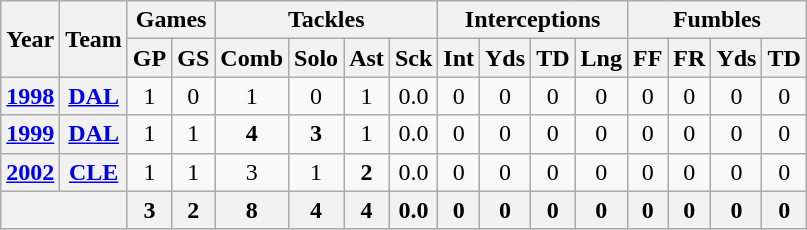<table class="wikitable" style="text-align:center">
<tr>
<th rowspan="2">Year</th>
<th rowspan="2">Team</th>
<th colspan="2">Games</th>
<th colspan="4">Tackles</th>
<th colspan="4">Interceptions</th>
<th colspan="4">Fumbles</th>
</tr>
<tr>
<th>GP</th>
<th>GS</th>
<th>Comb</th>
<th>Solo</th>
<th>Ast</th>
<th>Sck</th>
<th>Int</th>
<th>Yds</th>
<th>TD</th>
<th>Lng</th>
<th>FF</th>
<th>FR</th>
<th>Yds</th>
<th>TD</th>
</tr>
<tr>
<th><a href='#'>1998</a></th>
<th><a href='#'>DAL</a></th>
<td>1</td>
<td>0</td>
<td>1</td>
<td>0</td>
<td>1</td>
<td>0.0</td>
<td>0</td>
<td>0</td>
<td>0</td>
<td>0</td>
<td>0</td>
<td>0</td>
<td>0</td>
<td>0</td>
</tr>
<tr>
<th><a href='#'>1999</a></th>
<th><a href='#'>DAL</a></th>
<td>1</td>
<td>1</td>
<td><strong>4</strong></td>
<td><strong>3</strong></td>
<td>1</td>
<td>0.0</td>
<td>0</td>
<td>0</td>
<td>0</td>
<td>0</td>
<td>0</td>
<td>0</td>
<td>0</td>
<td>0</td>
</tr>
<tr>
<th><a href='#'>2002</a></th>
<th><a href='#'>CLE</a></th>
<td>1</td>
<td>1</td>
<td>3</td>
<td>1</td>
<td><strong>2</strong></td>
<td>0.0</td>
<td>0</td>
<td>0</td>
<td>0</td>
<td>0</td>
<td>0</td>
<td>0</td>
<td>0</td>
<td>0</td>
</tr>
<tr>
<th colspan="2"></th>
<th>3</th>
<th>2</th>
<th>8</th>
<th>4</th>
<th>4</th>
<th>0.0</th>
<th>0</th>
<th>0</th>
<th>0</th>
<th>0</th>
<th>0</th>
<th>0</th>
<th>0</th>
<th>0</th>
</tr>
</table>
